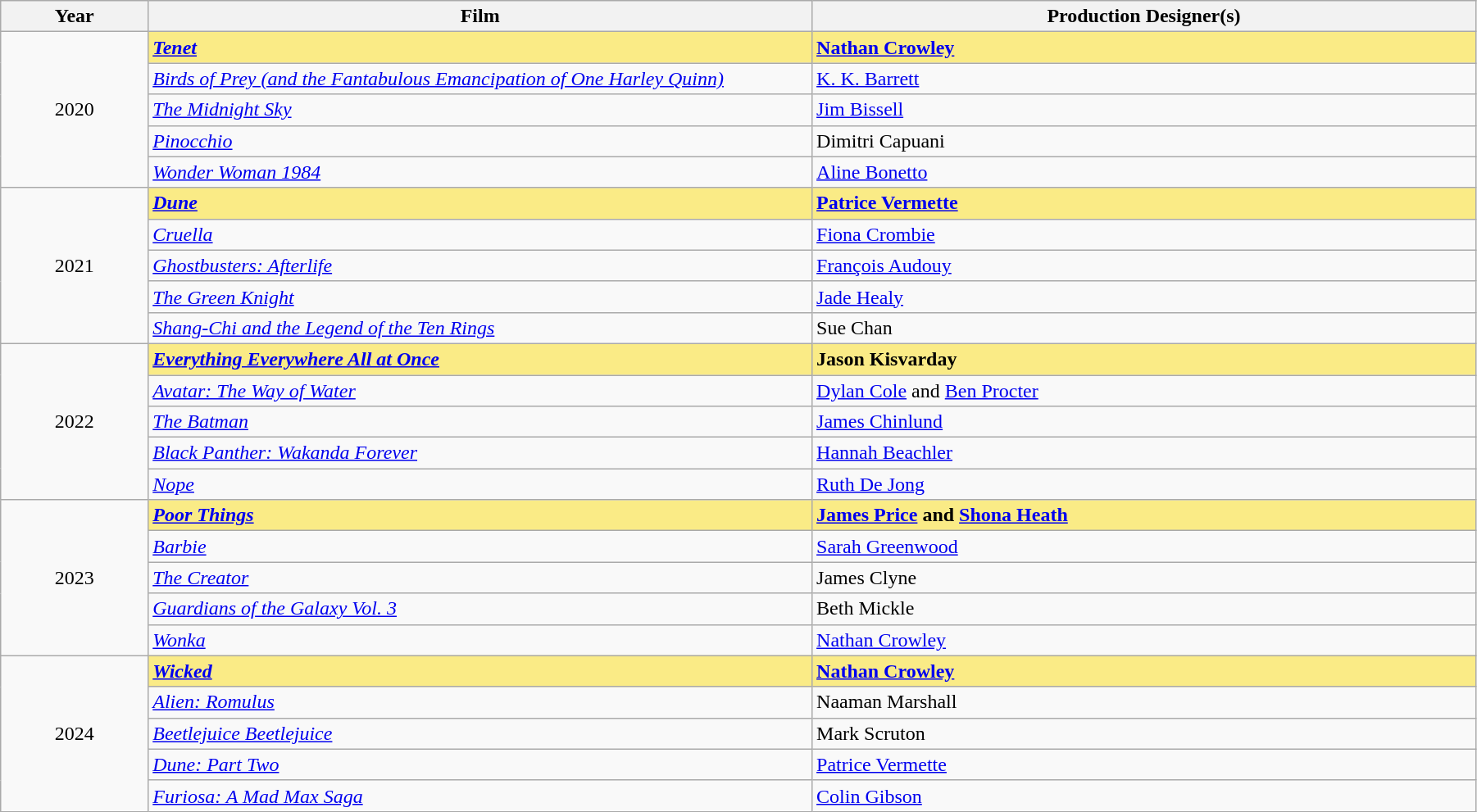<table class="wikitable" width="95%" cellpadding="5">
<tr>
<th width="10%">Year</th>
<th width="45%">Film</th>
<th width="45%">Production Designer(s)</th>
</tr>
<tr>
<td rowspan="5" style="text-align:center;">2020<br></td>
<td style="background:#FAEB86;"><strong><em><a href='#'>Tenet</a></em></strong></td>
<td style="background:#FAEB86;"><strong><a href='#'>Nathan Crowley</a></strong></td>
</tr>
<tr>
<td><em><a href='#'>Birds of Prey (and the Fantabulous Emancipation of One Harley Quinn)</a></em></td>
<td><a href='#'>K. K. Barrett</a></td>
</tr>
<tr>
<td><em><a href='#'>The Midnight Sky</a></em></td>
<td><a href='#'>Jim Bissell</a></td>
</tr>
<tr>
<td><em><a href='#'>Pinocchio</a></em></td>
<td>Dimitri Capuani</td>
</tr>
<tr>
<td><em><a href='#'>Wonder Woman 1984</a></em></td>
<td><a href='#'>Aline Bonetto</a></td>
</tr>
<tr>
<td rowspan="5" style="text-align:center;">2021<br></td>
<td style="background:#FAEB86;"><strong><em><a href='#'>Dune</a></em></strong></td>
<td style="background:#FAEB86;"><strong><a href='#'>Patrice Vermette</a></strong></td>
</tr>
<tr>
<td><em><a href='#'>Cruella</a></em></td>
<td><a href='#'>Fiona Crombie</a></td>
</tr>
<tr>
<td><em><a href='#'>Ghostbusters: Afterlife</a></em></td>
<td><a href='#'>François Audouy</a></td>
</tr>
<tr>
<td><em><a href='#'>The Green Knight</a></em></td>
<td><a href='#'>Jade Healy</a></td>
</tr>
<tr>
<td><em><a href='#'>Shang-Chi and the Legend of the Ten Rings</a></em></td>
<td>Sue Chan</td>
</tr>
<tr>
<td rowspan="5" style="text-align:center;">2022<br></td>
<td style="background:#FAEB86;"><strong><em><a href='#'>Everything Everywhere All at Once</a></em></strong></td>
<td style="background:#FAEB86;"><strong>Jason Kisvarday</strong></td>
</tr>
<tr>
<td><em><a href='#'>Avatar: The Way of Water</a></em></td>
<td><a href='#'>Dylan Cole</a> and <a href='#'>Ben Procter</a></td>
</tr>
<tr>
<td><em><a href='#'>The Batman</a></em></td>
<td><a href='#'>James Chinlund</a></td>
</tr>
<tr>
<td><em><a href='#'>Black Panther: Wakanda Forever</a></em></td>
<td><a href='#'>Hannah Beachler</a></td>
</tr>
<tr>
<td><em><a href='#'>Nope</a></em></td>
<td><a href='#'>Ruth De Jong</a></td>
</tr>
<tr>
<td rowspan="5" style="text-align:center;">2023<br></td>
<td style="background:#FAEB86;"><strong><em><a href='#'>Poor Things</a></em></strong></td>
<td style="background:#FAEB86;"><strong><a href='#'>James Price</a> and <a href='#'>Shona Heath</a></strong></td>
</tr>
<tr>
<td><em><a href='#'>Barbie</a></em></td>
<td><a href='#'>Sarah Greenwood</a></td>
</tr>
<tr>
<td><em><a href='#'>The Creator</a></em></td>
<td>James Clyne</td>
</tr>
<tr>
<td><em><a href='#'>Guardians of the Galaxy Vol. 3</a></em></td>
<td>Beth Mickle</td>
</tr>
<tr>
<td><em><a href='#'>Wonka</a></em></td>
<td><a href='#'>Nathan Crowley</a></td>
</tr>
<tr>
<td rowspan="5" style="text-align:center;">2024<br></td>
<td style="background:#FAEB86;"><strong><em><a href='#'>Wicked</a></em></strong></td>
<td style="background:#FAEB86;"><strong><a href='#'>Nathan Crowley</a></strong></td>
</tr>
<tr>
<td><em><a href='#'>Alien: Romulus</a></em></td>
<td>Naaman Marshall</td>
</tr>
<tr>
<td><em><a href='#'>Beetlejuice Beetlejuice</a></em></td>
<td>Mark Scruton</td>
</tr>
<tr>
<td><em><a href='#'>Dune: Part Two</a></em></td>
<td><a href='#'>Patrice Vermette</a></td>
</tr>
<tr>
<td><em><a href='#'>Furiosa: A Mad Max Saga</a></em></td>
<td><a href='#'>Colin Gibson</a></td>
</tr>
</table>
